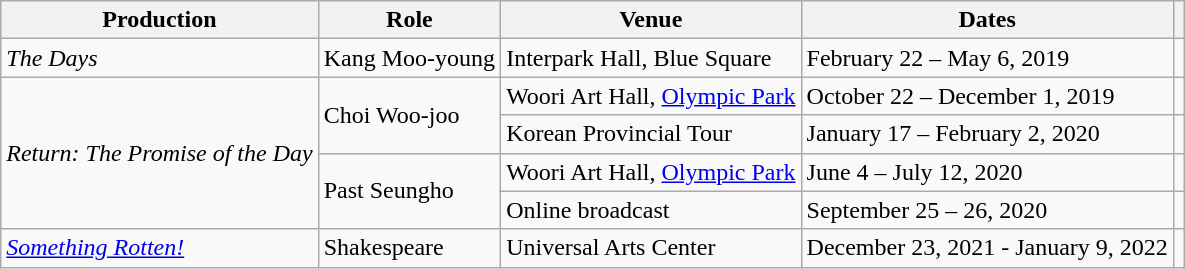<table class="wikitable sortable">
<tr>
<th>Production</th>
<th>Role</th>
<th>Venue</th>
<th>Dates</th>
<th></th>
</tr>
<tr>
<td><em>The Days</em></td>
<td>Kang Moo-young</td>
<td>Interpark Hall, Blue Square</td>
<td>February 22 – May 6, 2019</td>
<td></td>
</tr>
<tr>
<td rowspan="4"><em>Return: The Promise of the Day</em></td>
<td rowspan="2">Choi Woo-joo</td>
<td>Woori Art Hall, <a href='#'>Olympic Park</a></td>
<td>October 22 – December 1, 2019</td>
<td></td>
</tr>
<tr>
<td>Korean Provincial Tour</td>
<td>January 17 – February 2, 2020</td>
<td></td>
</tr>
<tr>
<td rowspan="2">Past Seungho</td>
<td>Woori Art Hall, <a href='#'>Olympic Park</a></td>
<td>June 4 – July 12, 2020</td>
<td></td>
</tr>
<tr>
<td>Online broadcast</td>
<td>September 25 – 26, 2020</td>
<td></td>
</tr>
<tr>
<td><em><a href='#'>Something Rotten!</a></em></td>
<td>Shakespeare</td>
<td>Universal Arts Center</td>
<td>December 23, 2021 - January 9, 2022</td>
<td></td>
</tr>
</table>
